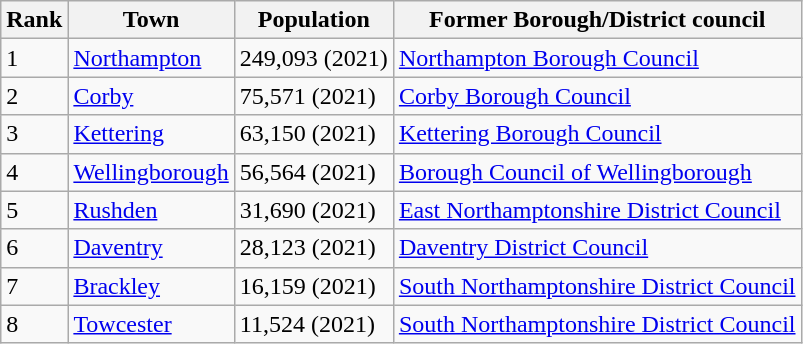<table class="wikitable">
<tr>
<th><strong>Rank</strong></th>
<th><strong>Town</strong></th>
<th><strong>Population</strong></th>
<th><strong>Former Borough/District council</strong></th>
</tr>
<tr>
<td>1</td>
<td><a href='#'>Northampton</a></td>
<td>249,093 (2021)</td>
<td><a href='#'>Northampton Borough Council</a></td>
</tr>
<tr>
<td>2</td>
<td><a href='#'>Corby</a></td>
<td>75,571 (2021)</td>
<td><a href='#'>Corby Borough Council</a></td>
</tr>
<tr>
<td>3</td>
<td><a href='#'>Kettering</a></td>
<td>63,150 (2021)</td>
<td><a href='#'>Kettering Borough Council</a></td>
</tr>
<tr>
<td>4</td>
<td><a href='#'>Wellingborough</a></td>
<td>56,564 (2021)</td>
<td><a href='#'>Borough Council of Wellingborough</a></td>
</tr>
<tr>
<td>5</td>
<td><a href='#'>Rushden</a></td>
<td>31,690 (2021)</td>
<td><a href='#'>East Northamptonshire District Council</a></td>
</tr>
<tr>
<td>6</td>
<td><a href='#'>Daventry</a></td>
<td>28,123 (2021)</td>
<td><a href='#'>Daventry District Council</a></td>
</tr>
<tr>
<td>7</td>
<td><a href='#'>Brackley</a></td>
<td>16,159 (2021)</td>
<td><a href='#'>South Northamptonshire District Council</a></td>
</tr>
<tr>
<td>8</td>
<td><a href='#'>Towcester</a></td>
<td>11,524 (2021)</td>
<td><a href='#'>South Northamptonshire District Council</a></td>
</tr>
</table>
